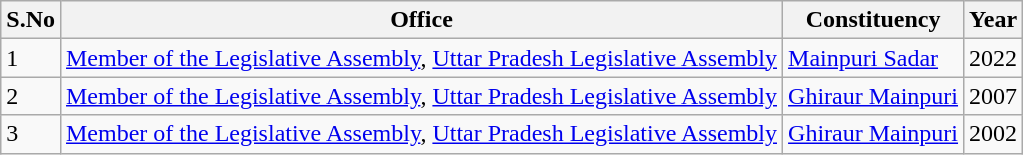<table class="wikitable">
<tr>
<th>S.No</th>
<th>Office</th>
<th>Constituency</th>
<th>Year</th>
</tr>
<tr>
<td>1</td>
<td><a href='#'>Member of the Legislative Assembly</a>, <a href='#'>Uttar Pradesh Legislative Assembly</a></td>
<td><a href='#'>Mainpuri Sadar</a></td>
<td>2022</td>
</tr>
<tr>
<td>2</td>
<td><a href='#'>Member of the Legislative Assembly</a>, <a href='#'>Uttar Pradesh Legislative Assembly</a></td>
<td><a href='#'>Ghiraur Mainpuri</a></td>
<td>2007</td>
</tr>
<tr>
<td>3</td>
<td><a href='#'>Member of the Legislative Assembly</a>, <a href='#'>Uttar Pradesh Legislative Assembly</a></td>
<td><a href='#'>Ghiraur Mainpuri</a></td>
<td>2002</td>
</tr>
</table>
